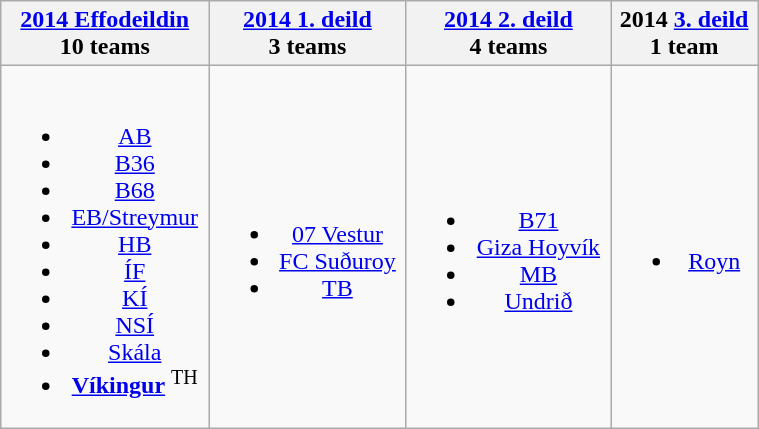<table class="wikitable" style="text-align:center;" width="40%">
<tr>
<th><strong><a href='#'>2014 Effodeildin</a></strong><br>10 teams</th>
<th><strong><a href='#'>2014 1. deild</a></strong><br>3 teams</th>
<th><strong><a href='#'>2014 2. deild</a></strong><br>4 teams</th>
<th><strong>2014 <a href='#'>3. deild</a></strong><br>1 team</th>
</tr>
<tr>
<td><br><ul><li><a href='#'>AB</a></li><li><a href='#'>B36</a></li><li><a href='#'>B68</a></li><li><a href='#'>EB/Streymur</a></li><li><a href='#'>HB</a></li><li><a href='#'>ÍF</a></li><li><a href='#'>KÍ</a></li><li><a href='#'>NSÍ</a></li><li><a href='#'>Skála</a></li><li><strong><a href='#'>Víkingur</a></strong> <sup>TH</sup></li></ul></td>
<td><br><ul><li><a href='#'>07 Vestur</a></li><li><a href='#'>FC Suðuroy</a></li><li><a href='#'>TB</a></li></ul></td>
<td><br><ul><li><a href='#'>B71</a></li><li><a href='#'>Giza Hoyvík</a></li><li><a href='#'>MB</a></li><li><a href='#'>Undrið</a></li></ul></td>
<td><br><ul><li><a href='#'>Royn</a></li></ul></td>
</tr>
</table>
